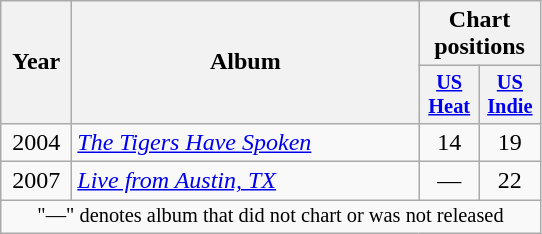<table class="wikitable">
<tr>
<th scope="col" style="width:2.5em;" rowspan="2">Year</th>
<th scope="col" style="width:14em;" rowspan="2">Album</th>
<th scope="col" colspan="2">Chart positions</th>
</tr>
<tr>
<th scope="col" style="width:2.5em;font-size:85%;"><a href='#'>US<br>Heat</a><br></th>
<th scope="col" style="width:2.5em;font-size:85%;"><a href='#'>US Indie</a><br></th>
</tr>
<tr>
<td style="text-align:center;">2004</td>
<td><em><a href='#'>The Tigers Have Spoken</a></em></td>
<td style="text-align:center;">14</td>
<td style="text-align:center;">19</td>
</tr>
<tr>
<td style="text-align:center;">2007</td>
<td><em><a href='#'>Live from Austin, TX</a></em></td>
<td style="text-align:center;">—</td>
<td style="text-align:center;">22</td>
</tr>
<tr>
<td colspan="18" style="text-align:center; font-size:85%;">"—" denotes album that did not chart or was not released</td>
</tr>
</table>
